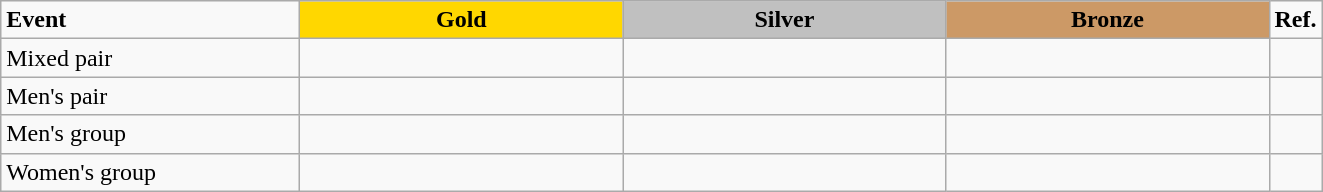<table class="wikitable">
<tr>
<td style="width:12em;"><strong>Event</strong></td>
<td style="text-align:center; background:gold; width:13em;"><strong>Gold</strong></td>
<td style="text-align:center; background:silver; width:13em;"><strong>Silver</strong></td>
<td style="text-align:center; background:#c96; width:13em;"><strong>Bronze</strong></td>
<td style="width:1em;"><strong>Ref.</strong></td>
</tr>
<tr>
<td>Mixed pair</td>
<td></td>
<td></td>
<td></td>
<td></td>
</tr>
<tr>
<td>Men's pair</td>
<td></td>
<td></td>
<td></td>
<td></td>
</tr>
<tr>
<td>Men's group</td>
<td></td>
<td></td>
<td></td>
<td></td>
</tr>
<tr>
<td>Women's group</td>
<td></td>
<td></td>
<td></td>
<td></td>
</tr>
</table>
